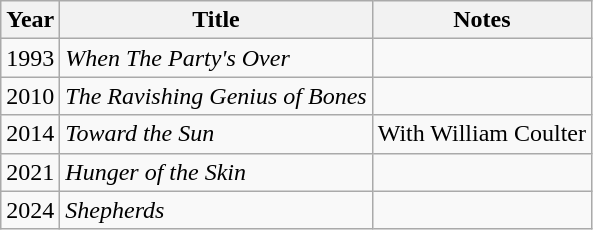<table class="wikitable">
<tr>
<th>Year</th>
<th>Title</th>
<th>Notes</th>
</tr>
<tr>
<td>1993</td>
<td><em>When The Party's Over</em></td>
<td></td>
</tr>
<tr>
<td>2010</td>
<td><em>The Ravishing Genius of Bones</em></td>
<td></td>
</tr>
<tr>
<td>2014</td>
<td><em>Toward the Sun</em></td>
<td>With William Coulter</td>
</tr>
<tr>
<td>2021</td>
<td><em>Hunger of the Skin</em></td>
<td></td>
</tr>
<tr>
<td>2024</td>
<td><em>Shepherds</em></td>
<td></td>
</tr>
</table>
